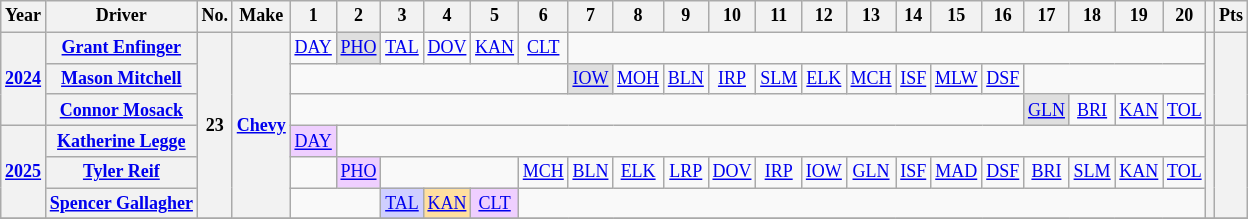<table class="wikitable" style="text-align:center; font-size:75%">
<tr>
<th>Year</th>
<th>Driver</th>
<th>No.</th>
<th>Make</th>
<th>1</th>
<th>2</th>
<th>3</th>
<th>4</th>
<th>5</th>
<th>6</th>
<th>7</th>
<th>8</th>
<th>9</th>
<th>10</th>
<th>11</th>
<th>12</th>
<th>13</th>
<th>14</th>
<th>15</th>
<th>16</th>
<th>17</th>
<th>18</th>
<th>19</th>
<th>20</th>
<th></th>
<th>Pts</th>
</tr>
<tr>
<th rowspan=3><a href='#'>2024</a></th>
<th><a href='#'>Grant Enfinger</a></th>
<th rowspan=6>23</th>
<th rowspan=6><a href='#'>Chevy</a></th>
<td><a href='#'>DAY</a></td>
<td style="background:#DFDFDF;"><a href='#'>PHO</a><br></td>
<td><a href='#'>TAL</a></td>
<td><a href='#'>DOV</a></td>
<td><a href='#'>KAN</a></td>
<td><a href='#'>CLT</a></td>
<td colspan=14></td>
<th rowspan=3></th>
<th rowspan=3></th>
</tr>
<tr>
<th><a href='#'>Mason Mitchell</a></th>
<td colspan=6></td>
<td style="background:#DFDFDF;"><a href='#'>IOW</a><br></td>
<td><a href='#'>MOH</a></td>
<td><a href='#'>BLN</a></td>
<td><a href='#'>IRP</a></td>
<td><a href='#'>SLM</a></td>
<td><a href='#'>ELK</a></td>
<td><a href='#'>MCH</a></td>
<td><a href='#'>ISF</a></td>
<td><a href='#'>MLW</a></td>
<td><a href='#'>DSF</a></td>
<td colspan=4></td>
</tr>
<tr>
<th><a href='#'>Connor Mosack</a></th>
<td colspan=16></td>
<td style="background:#DFDFDF;"><a href='#'>GLN</a><br></td>
<td><a href='#'>BRI</a></td>
<td><a href='#'>KAN</a></td>
<td><a href='#'>TOL</a></td>
</tr>
<tr>
<th rowspan=3><a href='#'>2025</a></th>
<th><a href='#'>Katherine Legge</a></th>
<td style="background:#EFCFFF;"><a href='#'>DAY</a><br></td>
<td colspan=19></td>
<th rowspan=3></th>
<th rowspan=3></th>
</tr>
<tr>
<th><a href='#'>Tyler Reif</a></th>
<td></td>
<td style="background:#EFCFFF;"><a href='#'>PHO</a><br></td>
<td colspan=3></td>
<td><a href='#'>MCH</a></td>
<td><a href='#'>BLN</a></td>
<td><a href='#'>ELK</a></td>
<td><a href='#'>LRP</a></td>
<td><a href='#'>DOV</a></td>
<td><a href='#'>IRP</a></td>
<td><a href='#'>IOW</a></td>
<td><a href='#'>GLN</a></td>
<td><a href='#'>ISF</a></td>
<td><a href='#'>MAD</a></td>
<td><a href='#'>DSF</a></td>
<td><a href='#'>BRI</a></td>
<td><a href='#'>SLM</a></td>
<td><a href='#'>KAN</a></td>
<td><a href='#'>TOL</a></td>
</tr>
<tr>
<th><a href='#'>Spencer Gallagher</a></th>
<td colspan=2></td>
<td style="background:#CFCFFF;"><a href='#'>TAL</a><br></td>
<td style="background:#FFDF9F;"><a href='#'>KAN</a><br></td>
<td style="background:#EFCFFF;"><a href='#'>CLT</a><br></td>
<td colspan=16></td>
</tr>
<tr>
</tr>
</table>
